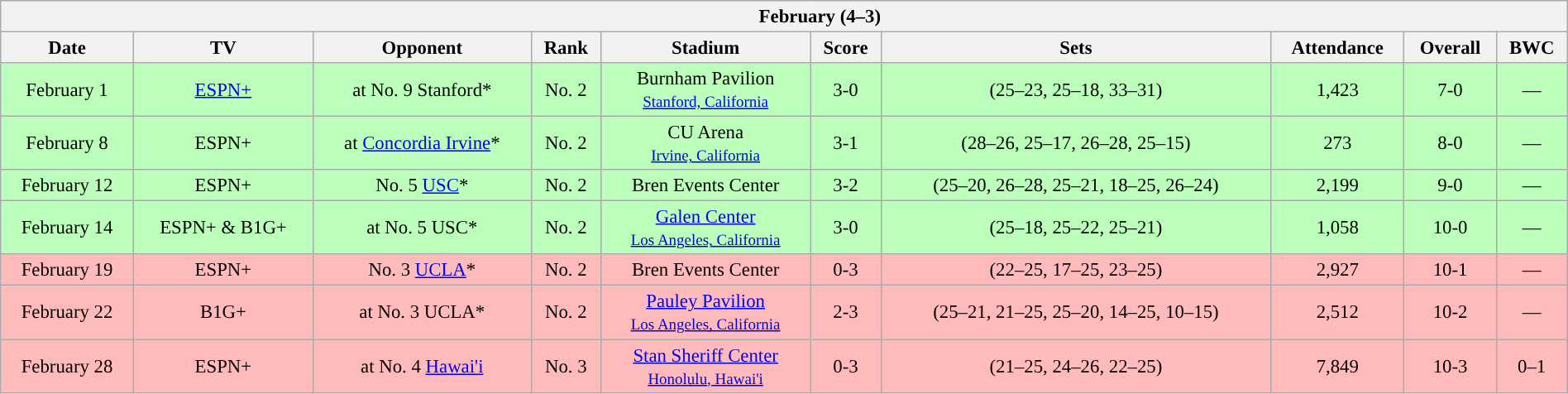<table class="wikitable collapsible collapsed" style="margin:auto; width:100%; text-align:center; font-size:95%">
<tr>
<th colspan=12 style="padding-left:4em;">February (4–3)</th>
</tr>
<tr>
<th bgcolor="#DDDDFF">Date</th>
<th bgcolor="#DDDDFF">TV</th>
<th bgcolor="#DDDDFF">Opponent</th>
<th bgcolor="#DDDDFF">Rank</th>
<th bgcolor="#DDDDFF">Stadium</th>
<th bgcolor="#DDDDFF">Score</th>
<th bgcolor="#DDDDFF">Sets</th>
<th bgcolor="#DDDDFF">Attendance</th>
<th bgcolor="#DDDDFF">Overall</th>
<th bgcolor="#DDDDFF">BWC</th>
</tr>
<tr bgcolor="bbffbb">
<td>February 1</td>
<td><a href='#'>ESPN+</a></td>
<td>at No. 9 Stanford*</td>
<td>No. 2</td>
<td>Burnham Pavilion <br><small><a href='#'>Stanford, California</a></small></td>
<td>3-0</td>
<td>(25–23, 25–18, 33–31)</td>
<td>1,423</td>
<td>7-0</td>
<td>—</td>
</tr>
<tr bgcolor="bbffbb">
<td>February 8</td>
<td>ESPN+</td>
<td>at <a href='#'>Concordia Irvine</a>*</td>
<td>No. 2</td>
<td>CU Arena <br><small><a href='#'>Irvine, California</a></small></td>
<td>3-1</td>
<td>(28–26, 25–17, 26–28, 25–15)</td>
<td>273</td>
<td>8-0</td>
<td>—</td>
</tr>
<tr bgcolor="bbffbb">
<td>February 12</td>
<td>ESPN+</td>
<td>No. 5 <a href='#'>USC</a>*</td>
<td>No. 2</td>
<td>Bren Events Center</td>
<td>3-2</td>
<td>(25–20, 26–28, 25–21, 18–25, 26–24)</td>
<td>2,199</td>
<td>9-0</td>
<td>—</td>
</tr>
<tr bgcolor="bbffbb">
<td>February 14</td>
<td>ESPN+ & B1G+</td>
<td>at No. 5 USC*</td>
<td>No. 2</td>
<td><a href='#'>Galen Center</a><br><small><a href='#'>Los Angeles, California</a></small></td>
<td>3-0</td>
<td>(25–18, 25–22, 25–21)</td>
<td>1,058</td>
<td>10-0</td>
<td>—</td>
</tr>
<tr bgcolor="ffbbbb">
<td>February 19</td>
<td>ESPN+</td>
<td>No. 3 <a href='#'>UCLA</a>*</td>
<td>No. 2</td>
<td>Bren Events Center</td>
<td>0-3</td>
<td>(22–25, 17–25, 23–25)</td>
<td>2,927</td>
<td>10-1</td>
<td>—</td>
</tr>
<tr bgcolor="ffbbbb">
<td>February 22</td>
<td>B1G+</td>
<td>at No. 3 UCLA*</td>
<td>No. 2</td>
<td><a href='#'>Pauley Pavilion</a><br><small><a href='#'>Los Angeles, California</a></small></td>
<td>2-3</td>
<td>(25–21, 21–25, 25–20, 14–25, 10–15)</td>
<td>2,512</td>
<td>10-2</td>
<td>—</td>
</tr>
<tr bgcolor="ffbbbb">
<td>February 28</td>
<td>ESPN+</td>
<td>at No. 4 <a href='#'>Hawai'i</a></td>
<td>No. 3</td>
<td><a href='#'>Stan Sheriff Center</a><br><small><a href='#'>Honolulu, Hawai'i</a></small></td>
<td>0-3</td>
<td>(21–25, 24–26, 22–25)</td>
<td>7,849</td>
<td>10-3</td>
<td>0–1</td>
</tr>
</table>
